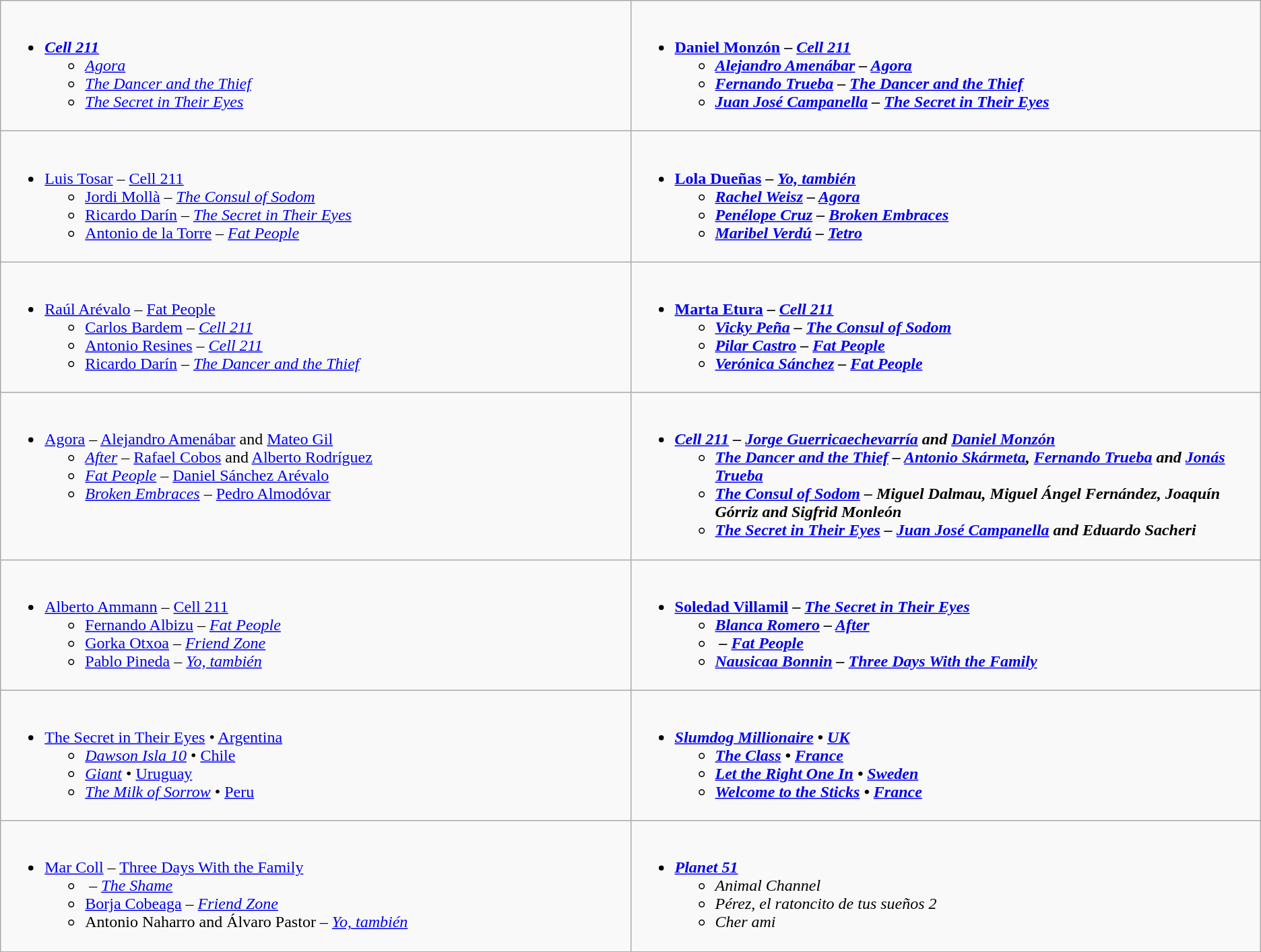<table class=wikitable style="width=100%">
<tr>
<td style="vertical-align:top;" width="50%"><br><ul><li><strong><em><a href='#'>Cell 211</a></em></strong><ul><li><em><a href='#'>Agora</a></em></li><li><em><a href='#'>The Dancer and the Thief</a></em></li><li><em><a href='#'>The Secret in Their Eyes</a></em></li></ul></li></ul></td>
<td style="vertical-align:top;" width="50%"><br><ul><li><strong><a href='#'>Daniel Monzón</a> – <em><a href='#'>Cell 211</a><strong><em><ul><li><a href='#'>Alejandro Amenábar</a> – </em><a href='#'>Agora</a><em></li><li><a href='#'>Fernando Trueba</a> – </em><a href='#'>The Dancer and the Thief</a><em></li><li><a href='#'>Juan José Campanella</a> – </em><a href='#'>The Secret in Their Eyes</a><em></li></ul></li></ul></td>
</tr>
<tr>
<td style="vertical-align:top;" width="50%"><br><ul><li></strong><a href='#'>Luis Tosar</a> – </em><a href='#'>Cell 211</a></em></strong><ul><li><a href='#'>Jordi Mollà</a> – <em><a href='#'>The Consul of Sodom</a></em></li><li><a href='#'>Ricardo Darín</a> – <em><a href='#'>The Secret in Their Eyes</a></em></li><li><a href='#'>Antonio de la Torre</a> – <em><a href='#'>Fat People</a></em></li></ul></li></ul></td>
<td style="vertical-align:top;" width="50%"><br><ul><li><strong><a href='#'>Lola Dueñas</a> – <em><a href='#'>Yo, también</a><strong><em><ul><li><a href='#'>Rachel Weisz</a> – </em><a href='#'>Agora</a><em></li><li><a href='#'>Penélope Cruz</a> – </em><a href='#'>Broken Embraces</a><em></li><li><a href='#'>Maribel Verdú</a> – </em><a href='#'>Tetro</a><em></li></ul></li></ul></td>
</tr>
<tr>
<td style="vertical-align:top;" width="50%"><br><ul><li></strong><a href='#'>Raúl Arévalo</a> – </em><a href='#'>Fat People</a></em></strong><ul><li><a href='#'>Carlos Bardem</a> – <em><a href='#'>Cell 211</a></em></li><li><a href='#'>Antonio Resines</a> – <em><a href='#'>Cell 211</a></em></li><li><a href='#'>Ricardo Darín</a> – <em><a href='#'>The Dancer and the Thief</a></em></li></ul></li></ul></td>
<td style="vertical-align:top;" width="50%"><br><ul><li><strong><a href='#'>Marta Etura</a> – <em><a href='#'>Cell 211</a><strong><em><ul><li><a href='#'>Vicky Peña</a> – </em><a href='#'>The Consul of Sodom</a><em></li><li><a href='#'>Pilar Castro</a> – </em><a href='#'>Fat People</a><em></li><li><a href='#'>Verónica Sánchez</a> – </em><a href='#'>Fat People</a><em></li></ul></li></ul></td>
</tr>
<tr>
<td style="vertical-align:top;" width="50%"><br><ul><li></em></strong><a href='#'>Agora</a></em> – <a href='#'>Alejandro Amenábar</a> and <a href='#'>Mateo Gil</a></strong><ul><li><em><a href='#'>After</a></em> – <a href='#'>Rafael Cobos</a> and <a href='#'>Alberto Rodríguez</a></li><li><em><a href='#'>Fat People</a></em> – <a href='#'>Daniel Sánchez Arévalo</a></li><li><em><a href='#'>Broken Embraces</a></em> – <a href='#'>Pedro Almodóvar</a></li></ul></li></ul></td>
<td style="vertical-align:top;" width="50%"><br><ul><li><strong><em><a href='#'>Cell 211</a><em> – <a href='#'>Jorge Guerricaechevarría</a> and <a href='#'>Daniel Monzón</a><strong><ul><li></em><a href='#'>The Dancer and the Thief</a><em> – <a href='#'>Antonio Skármeta</a>, <a href='#'>Fernando Trueba</a> and <a href='#'>Jonás Trueba</a></li><li></em><a href='#'>The Consul of Sodom</a><em> – Miguel Dalmau, Miguel Ángel Fernández, Joaquín Górriz and Sigfrid Monleón</li><li></em><a href='#'>The Secret in Their Eyes</a><em> – <a href='#'>Juan José Campanella</a> and Eduardo Sacheri</li></ul></li></ul></td>
</tr>
<tr>
<td style="vertical-align:top;" width="50%"><br><ul><li></strong><a href='#'>Alberto Ammann</a> – </em><a href='#'>Cell 211</a></em></strong><ul><li><a href='#'>Fernando Albizu</a> – <em><a href='#'>Fat People</a></em></li><li><a href='#'>Gorka Otxoa</a> – <em><a href='#'>Friend Zone</a></em></li><li><a href='#'>Pablo Pineda</a> – <em><a href='#'>Yo, también</a></em></li></ul></li></ul></td>
<td style="vertical-align:top;" width="50%"><br><ul><li><strong><a href='#'>Soledad Villamil</a> – <em><a href='#'>The Secret in Their Eyes</a><strong><em><ul><li><a href='#'>Blanca Romero</a> – </em><a href='#'>After</a><em></li><li> – </em><a href='#'>Fat People</a><em></li><li><a href='#'>Nausicaa Bonnin</a> – </em><a href='#'>Three Days With the Family</a><em></li></ul></li></ul></td>
</tr>
<tr>
<td style="vertical-align:top;" width="50%"><br><ul><li></em></strong><a href='#'>The Secret in Their Eyes</a></em> • <a href='#'>Argentina</a></strong><ul><li><em><a href='#'>Dawson Isla 10</a></em> • <a href='#'>Chile</a></li><li><em><a href='#'>Giant</a></em> • <a href='#'>Uruguay</a></li><li><em><a href='#'>The Milk of Sorrow</a></em> • <a href='#'>Peru</a></li></ul></li></ul></td>
<td style="vertical-align:top;" width="50%"><br><ul><li><strong><em><a href='#'>Slumdog Millionaire</a><em> • <a href='#'>UK</a><strong><ul><li></em><a href='#'>The Class</a><em> • <a href='#'>France</a></li><li></em><a href='#'>Let the Right One In</a><em> • <a href='#'>Sweden</a></li><li></em><a href='#'>Welcome to the Sticks</a><em> • <a href='#'>France</a></li></ul></li></ul></td>
</tr>
<tr>
<td style="vertical-align:top;" width="50%"><br><ul><li></strong><a href='#'>Mar Coll</a> – </em><a href='#'>Three Days With the Family</a></em></strong><ul><li> – <em><a href='#'>The Shame</a></em></li><li><a href='#'>Borja Cobeaga</a> – <em><a href='#'>Friend Zone</a></em></li><li>Antonio Naharro and Álvaro Pastor – <em><a href='#'>Yo, también</a></em></li></ul></li></ul></td>
<td style="vertical-align:top;" width="50%"><br><ul><li><strong><em><a href='#'>Planet 51</a></em></strong><ul><li><em>Animal Channel</em></li><li><em>Pérez, el ratoncito de tus sueños 2</em></li><li><em>Cher ami</em></li></ul></li></ul></td>
</tr>
</table>
